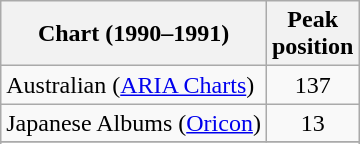<table class="wikitable sortable">
<tr>
<th>Chart (1990–1991)</th>
<th>Peak<br>position</th>
</tr>
<tr>
<td>Australian (<a href='#'>ARIA Charts</a>)</td>
<td align="center">137</td>
</tr>
<tr>
<td>Japanese Albums (<a href='#'>Oricon</a>)</td>
<td align="center">13</td>
</tr>
<tr>
</tr>
<tr>
</tr>
<tr>
</tr>
<tr>
</tr>
</table>
